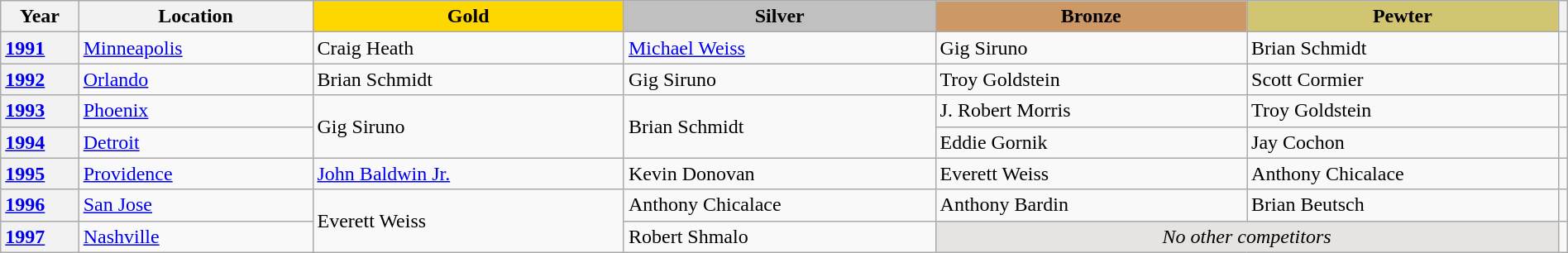<table class="wikitable unsortable" style="text-align:left; width:100%">
<tr>
<th scope="col" style="text-align:center; width:5%">Year</th>
<th scope="col" style="text-align:center; width:15%">Location</th>
<th scope="col" style="text-align:center; width:20%; background:gold">Gold</th>
<th scope="col" style="text-align:center; width:20%; background:silver">Silver</th>
<th scope="col" style="text-align:center; width:20%; background:#c96">Bronze</th>
<th scope="col" style="text-align:center; width:20%; background:#d1c571">Pewter</th>
<th scope="col" style="text-align:center"></th>
</tr>
<tr>
<th scope="row" style="text-align:left"><a href='#'>1991</a></th>
<td><a href='#'>Minneapolis</a></td>
<td>Craig Heath</td>
<td><a href='#'>Michael Weiss</a></td>
<td>Gig Siruno</td>
<td>Brian Schmidt</td>
<td></td>
</tr>
<tr>
<th scope="row" style="text-align:left"><a href='#'>1992</a></th>
<td><a href='#'>Orlando</a></td>
<td>Brian Schmidt</td>
<td>Gig Siruno</td>
<td>Troy Goldstein</td>
<td>Scott Cormier</td>
<td></td>
</tr>
<tr>
<th scope="row" style="text-align:left"><a href='#'>1993</a></th>
<td><a href='#'>Phoenix</a></td>
<td rowspan="2">Gig Siruno</td>
<td rowspan="2">Brian Schmidt</td>
<td>J. Robert Morris</td>
<td>Troy Goldstein</td>
<td></td>
</tr>
<tr>
<th scope="row" style="text-align:left"><a href='#'>1994</a></th>
<td><a href='#'>Detroit</a></td>
<td>Eddie Gornik</td>
<td>Jay Cochon</td>
<td></td>
</tr>
<tr>
<th scope="row" style="text-align:left"><a href='#'>1995</a></th>
<td><a href='#'>Providence</a></td>
<td><a href='#'>John Baldwin Jr.</a></td>
<td>Kevin Donovan</td>
<td>Everett Weiss</td>
<td>Anthony Chicalace</td>
<td></td>
</tr>
<tr>
<th scope="row" style="text-align:left"><a href='#'>1996</a></th>
<td><a href='#'>San Jose</a></td>
<td rowspan="2">Everett Weiss</td>
<td>Anthony Chicalace</td>
<td>Anthony Bardin</td>
<td>Brian Beutsch</td>
<td></td>
</tr>
<tr>
<th scope="row" style="text-align:left"><a href='#'>1997</a></th>
<td><a href='#'>Nashville</a></td>
<td>Robert Shmalo</td>
<td colspan="2" align="center" bgcolor="e5e4e2"><em>No other competitors</em></td>
<td></td>
</tr>
</table>
